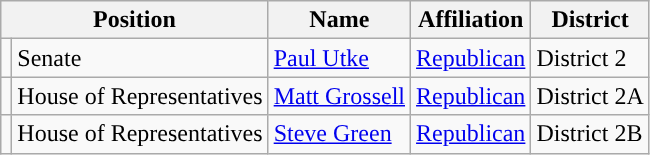<table class="wikitable">
<tr>
<th colspan="2">Position</th>
<th>Name</th>
<th>Affiliation</th>
<th>District</th>
</tr>
<tr>
<td style="background-color:"></td>
<td>Senate</td>
<td><a href='#'>Paul Utke</a></td>
<td><a href='#'>Republican</a></td>
<td>District 2</td>
</tr>
<tr>
<td style="background-color:"></td>
<td>House of Representatives</td>
<td><a href='#'>Matt Grossell</a></td>
<td><a href='#'>Republican</a></td>
<td>District 2A</td>
</tr>
<tr>
<td style="background-color:"></td>
<td>House of Representatives</td>
<td><a href='#'>Steve Green</a></td>
<td><a href='#'>Republican</a></td>
<td>District 2B</td>
</tr>
</table>
